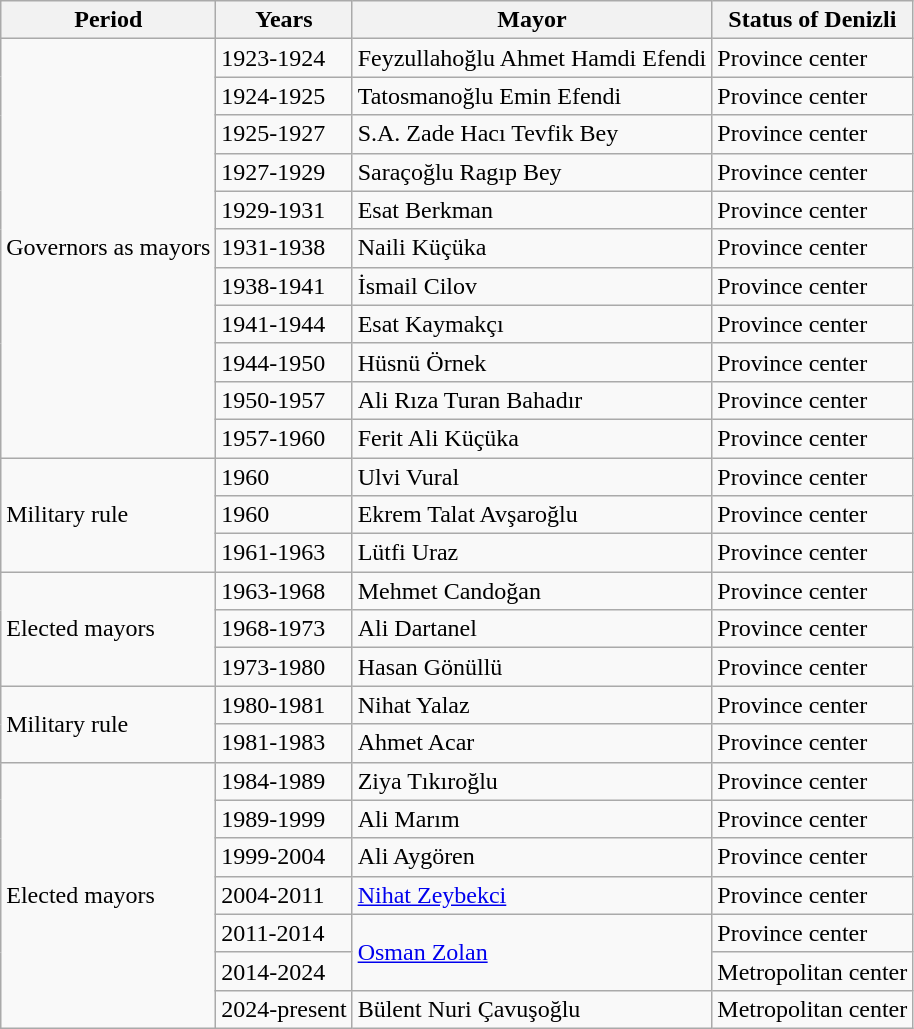<table class="sortable wikitable">
<tr>
<th>Period</th>
<th>Years</th>
<th>Mayor</th>
<th>Status of Denizli</th>
</tr>
<tr>
<td rowspan="11">Governors as mayors</td>
<td>1923-1924</td>
<td>Feyzullahoğlu Ahmet Hamdi Efendi</td>
<td>Province center</td>
</tr>
<tr>
<td>1924-1925</td>
<td>Tatosmanoğlu Emin Efendi</td>
<td>Province center</td>
</tr>
<tr>
<td>1925-1927</td>
<td>S.A. Zade Hacı Tevfik Bey</td>
<td>Province center</td>
</tr>
<tr>
<td>1927-1929</td>
<td>Saraçoğlu Ragıp Bey</td>
<td>Province center</td>
</tr>
<tr>
<td>1929-1931</td>
<td>Esat Berkman</td>
<td>Province center</td>
</tr>
<tr>
<td>1931-1938</td>
<td>Naili Küçüka</td>
<td>Province center</td>
</tr>
<tr>
<td>1938-1941</td>
<td>İsmail Cilov</td>
<td>Province center</td>
</tr>
<tr>
<td>1941-1944</td>
<td>Esat Kaymakçı</td>
<td>Province center</td>
</tr>
<tr>
<td>1944-1950</td>
<td>Hüsnü Örnek</td>
<td>Province center</td>
</tr>
<tr>
<td>1950-1957</td>
<td>Ali Rıza Turan Bahadır</td>
<td>Province center</td>
</tr>
<tr>
<td>1957-1960</td>
<td>Ferit Ali Küçüka</td>
<td>Province center</td>
</tr>
<tr>
<td rowspan="3">Military rule</td>
<td>1960</td>
<td>Ulvi Vural</td>
<td>Province center</td>
</tr>
<tr>
<td>1960</td>
<td>Ekrem Talat Avşaroğlu</td>
<td>Province center</td>
</tr>
<tr>
<td>1961-1963</td>
<td>Lütfi Uraz</td>
<td>Province center</td>
</tr>
<tr>
<td rowspan="3">Elected mayors</td>
<td>1963-1968</td>
<td>Mehmet Candoğan</td>
<td>Province center</td>
</tr>
<tr>
<td>1968-1973</td>
<td>Ali Dartanel</td>
<td>Province center</td>
</tr>
<tr>
<td>1973-1980</td>
<td>Hasan Gönüllü</td>
<td>Province center</td>
</tr>
<tr>
<td rowspan="2">Military rule</td>
<td>1980-1981</td>
<td>Nihat Yalaz</td>
<td>Province center</td>
</tr>
<tr>
<td>1981-1983</td>
<td>Ahmet Acar</td>
<td>Province center</td>
</tr>
<tr>
<td rowspan="7">Elected mayors</td>
<td>1984-1989</td>
<td>Ziya Tıkıroğlu</td>
<td>Province center</td>
</tr>
<tr>
<td>1989-1999</td>
<td>Ali Marım</td>
<td>Province center</td>
</tr>
<tr>
<td>1999-2004</td>
<td>Ali Aygören</td>
<td>Province center</td>
</tr>
<tr>
<td>2004-2011</td>
<td><a href='#'>Nihat Zeybekci</a></td>
<td>Province center</td>
</tr>
<tr>
<td>2011-2014</td>
<td rowspan="2"><a href='#'>Osman Zolan</a></td>
<td>Province center</td>
</tr>
<tr>
<td>2014-2024</td>
<td>Metropolitan center</td>
</tr>
<tr>
<td>2024-present</td>
<td>Bülent Nuri Çavuşoğlu</td>
<td>Metropolitan center</td>
</tr>
</table>
